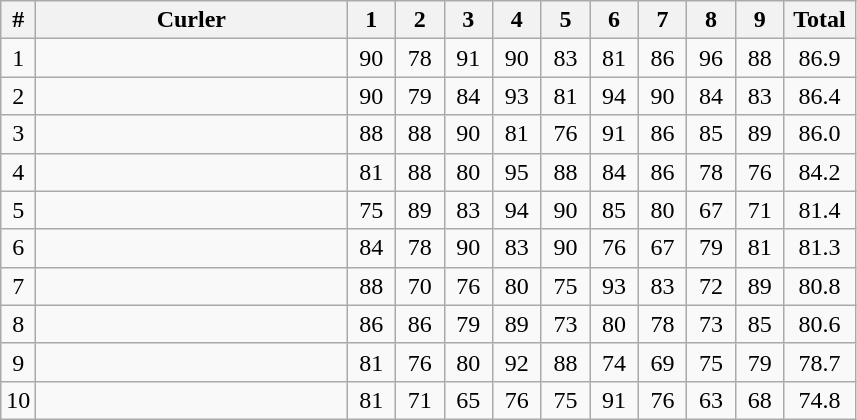<table class="wikitable sortable" style="text-align:center">
<tr>
<th>#</th>
<th width=200>Curler</th>
<th width=25>1</th>
<th width=25>2</th>
<th width=25>3</th>
<th width=25>4</th>
<th width=25>5</th>
<th width=25>6</th>
<th width=25>7</th>
<th width=25>8</th>
<th width=25>9</th>
<th width=40>Total</th>
</tr>
<tr>
<td>1</td>
<td align=left></td>
<td>90</td>
<td>78</td>
<td>91</td>
<td>90</td>
<td>83</td>
<td>81</td>
<td>86</td>
<td>96</td>
<td>88</td>
<td>86.9</td>
</tr>
<tr>
<td>2</td>
<td align=left></td>
<td>90</td>
<td>79</td>
<td>84</td>
<td>93</td>
<td>81</td>
<td>94</td>
<td>90</td>
<td>84</td>
<td>83</td>
<td>86.4</td>
</tr>
<tr>
<td>3</td>
<td align=left></td>
<td>88</td>
<td>88</td>
<td>90</td>
<td>81</td>
<td>76</td>
<td>91</td>
<td>86</td>
<td>85</td>
<td>89</td>
<td>86.0</td>
</tr>
<tr>
<td>4</td>
<td align=left></td>
<td>81</td>
<td>88</td>
<td>80</td>
<td>95</td>
<td>88</td>
<td>84</td>
<td>86</td>
<td>78</td>
<td>76</td>
<td>84.2</td>
</tr>
<tr>
<td>5</td>
<td align=left></td>
<td>75</td>
<td>89</td>
<td>83</td>
<td>94</td>
<td>90</td>
<td>85</td>
<td>80</td>
<td>67</td>
<td>71</td>
<td>81.4</td>
</tr>
<tr>
<td>6</td>
<td align=left></td>
<td>84</td>
<td>78</td>
<td>90</td>
<td>83</td>
<td>90</td>
<td>76</td>
<td>67</td>
<td>79</td>
<td>81</td>
<td>81.3</td>
</tr>
<tr>
<td>7</td>
<td align=left></td>
<td>88</td>
<td>70</td>
<td>76</td>
<td>80</td>
<td>75</td>
<td>93</td>
<td>83</td>
<td>72</td>
<td>89</td>
<td>80.8</td>
</tr>
<tr>
<td>8</td>
<td align=left></td>
<td>86</td>
<td>86</td>
<td>79</td>
<td>89</td>
<td>73</td>
<td>80</td>
<td>78</td>
<td>73</td>
<td>85</td>
<td>80.6</td>
</tr>
<tr>
<td>9</td>
<td align=left></td>
<td>81</td>
<td>76</td>
<td>80</td>
<td>92</td>
<td>88</td>
<td>74</td>
<td>69</td>
<td>75</td>
<td>79</td>
<td>78.7</td>
</tr>
<tr>
<td>10</td>
<td align=left></td>
<td>81</td>
<td>71</td>
<td>65</td>
<td>76</td>
<td>75</td>
<td>91</td>
<td>76</td>
<td>63</td>
<td>68</td>
<td>74.8</td>
</tr>
</table>
